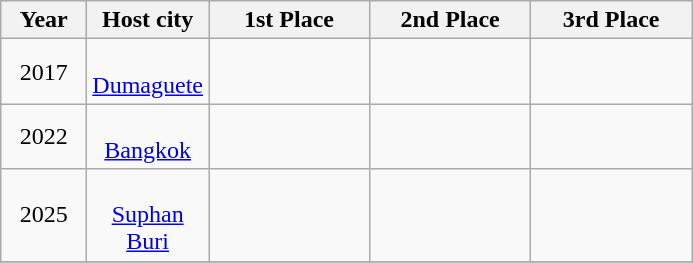<table class="wikitable" style="text-align: center;">
<tr>
<th width=50px>Year</th>
<th width=50px>Host city</th>
<th width=100px>1st Place</th>
<th width=100px>2nd Place</th>
<th width=100px>3rd Place<br></th>
</tr>
<tr>
<td>2017</td>
<td><br><a href='#'>Dumaguete</a></td>
<td></td>
<td></td>
<td><br></td>
</tr>
<tr>
<td>2022</td>
<td><br><a href='#'>Bangkok</a></td>
<td></td>
<td></td>
<td></td>
</tr>
<tr>
<td>2025</td>
<td><br><a href='#'>Suphan Buri</a></td>
<td></td>
<td></td>
<td><br></td>
</tr>
<tr>
</tr>
</table>
